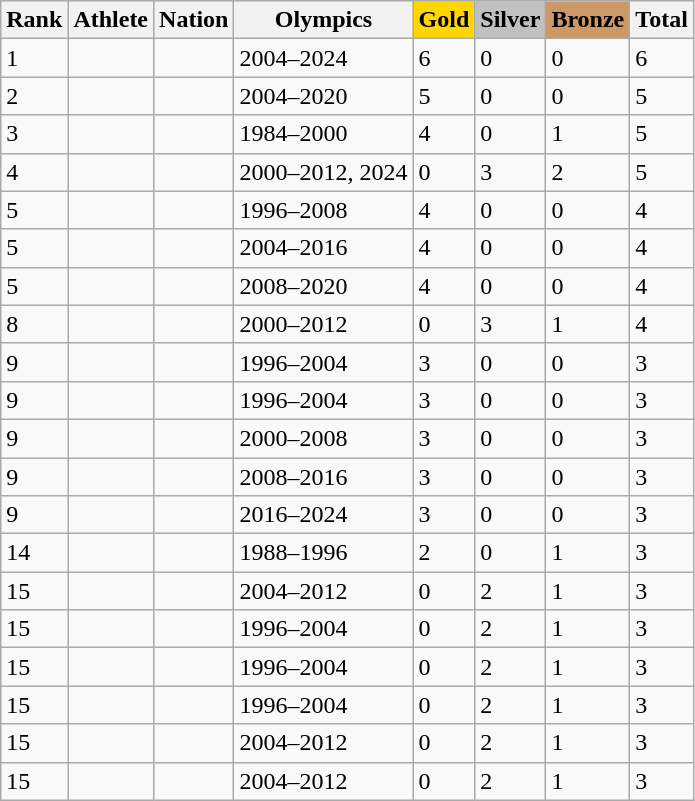<table class="wikitable sortable">
<tr>
<th>Rank</th>
<th>Athlete</th>
<th>Nation</th>
<th>Olympics</th>
<th style="background-color:gold">Gold</th>
<th style="background-color:silver">Silver</th>
<th style="background-color:#cc9966">Bronze</th>
<th>Total</th>
</tr>
<tr>
<td>1</td>
<td></td>
<td></td>
<td>2004–2024</td>
<td>6</td>
<td>0</td>
<td>0</td>
<td>6</td>
</tr>
<tr>
<td>2</td>
<td></td>
<td></td>
<td>2004–2020</td>
<td>5</td>
<td>0</td>
<td>0</td>
<td>5</td>
</tr>
<tr>
<td>3</td>
<td></td>
<td></td>
<td>1984–2000</td>
<td>4</td>
<td>0</td>
<td>1</td>
<td>5</td>
</tr>
<tr>
<td>4</td>
<td></td>
<td></td>
<td>2000–2012, 2024</td>
<td>0</td>
<td>3</td>
<td>2</td>
<td>5</td>
</tr>
<tr>
<td>5</td>
<td></td>
<td></td>
<td>1996–2008</td>
<td>4</td>
<td>0</td>
<td>0</td>
<td>4</td>
</tr>
<tr>
<td>5</td>
<td></td>
<td></td>
<td>2004–2016</td>
<td>4</td>
<td>0</td>
<td>0</td>
<td>4</td>
</tr>
<tr>
<td>5</td>
<td></td>
<td></td>
<td>2008–2020</td>
<td>4</td>
<td>0</td>
<td>0</td>
<td>4</td>
</tr>
<tr>
<td>8</td>
<td></td>
<td></td>
<td>2000–2012</td>
<td>0</td>
<td>3</td>
<td>1</td>
<td>4</td>
</tr>
<tr>
<td>9</td>
<td></td>
<td></td>
<td>1996–2004</td>
<td>3</td>
<td>0</td>
<td>0</td>
<td>3</td>
</tr>
<tr>
<td>9</td>
<td></td>
<td></td>
<td>1996–2004</td>
<td>3</td>
<td>0</td>
<td>0</td>
<td>3</td>
</tr>
<tr>
<td>9</td>
<td></td>
<td></td>
<td>2000–2008</td>
<td>3</td>
<td>0</td>
<td>0</td>
<td>3</td>
</tr>
<tr>
<td>9</td>
<td></td>
<td></td>
<td>2008–2016</td>
<td>3</td>
<td>0</td>
<td>0</td>
<td>3</td>
</tr>
<tr>
<td>9</td>
<td></td>
<td></td>
<td>2016–2024</td>
<td>3</td>
<td>0</td>
<td>0</td>
<td>3</td>
</tr>
<tr>
<td>14</td>
<td></td>
<td></td>
<td>1988–1996</td>
<td>2</td>
<td>0</td>
<td>1</td>
<td>3</td>
</tr>
<tr>
<td>15</td>
<td></td>
<td></td>
<td>2004–2012</td>
<td>0</td>
<td>2</td>
<td>1</td>
<td>3</td>
</tr>
<tr>
<td>15</td>
<td></td>
<td></td>
<td>1996–2004</td>
<td>0</td>
<td>2</td>
<td>1</td>
<td>3</td>
</tr>
<tr>
<td>15</td>
<td></td>
<td></td>
<td>1996–2004</td>
<td>0</td>
<td>2</td>
<td>1</td>
<td>3</td>
</tr>
<tr>
<td>15</td>
<td></td>
<td></td>
<td>1996–2004</td>
<td>0</td>
<td>2</td>
<td>1</td>
<td>3</td>
</tr>
<tr>
<td>15</td>
<td></td>
<td></td>
<td>2004–2012</td>
<td>0</td>
<td>2</td>
<td>1</td>
<td>3</td>
</tr>
<tr>
<td>15</td>
<td></td>
<td></td>
<td>2004–2012</td>
<td>0</td>
<td>2</td>
<td>1</td>
<td>3</td>
</tr>
</table>
